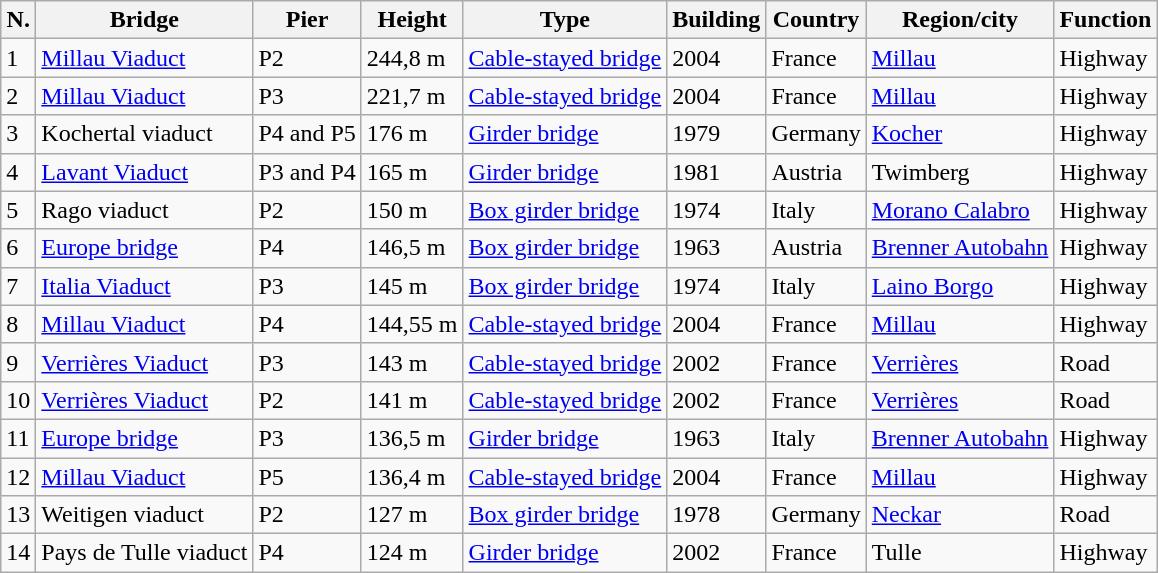<table class="wikitable">
<tr>
<th>N.</th>
<th>Bridge</th>
<th>Pier</th>
<th>Height</th>
<th>Type</th>
<th>Building</th>
<th>Country</th>
<th>Region/city</th>
<th>Function</th>
</tr>
<tr>
<td>1</td>
<td><a href='#'>Millau Viaduct</a></td>
<td>P2</td>
<td>244,8 m</td>
<td><a href='#'>Cable-stayed bridge</a></td>
<td>2004</td>
<td>France</td>
<td><a href='#'>Millau</a></td>
<td>Highway</td>
</tr>
<tr>
<td>2</td>
<td><a href='#'>Millau Viaduct</a></td>
<td>P3</td>
<td>221,7 m</td>
<td><a href='#'>Cable-stayed bridge</a></td>
<td>2004</td>
<td>France</td>
<td><a href='#'>Millau</a></td>
<td>Highway</td>
</tr>
<tr>
<td>3</td>
<td>Kochertal viaduct</td>
<td>P4 and P5</td>
<td>176 m</td>
<td><a href='#'>Girder bridge</a></td>
<td>1979</td>
<td>Germany</td>
<td><a href='#'>Kocher</a></td>
<td>Highway</td>
</tr>
<tr>
<td>4</td>
<td><a href='#'>Lavant Viaduct</a></td>
<td>P3 and P4</td>
<td>165 m</td>
<td><a href='#'>Girder bridge</a></td>
<td>1981</td>
<td>Austria</td>
<td>Twimberg</td>
<td>Highway</td>
</tr>
<tr>
<td>5</td>
<td>Rago viaduct</td>
<td>P2</td>
<td>150 m</td>
<td><a href='#'>Box girder bridge</a></td>
<td>1974</td>
<td>Italy</td>
<td><a href='#'>Morano Calabro</a></td>
<td>Highway</td>
</tr>
<tr>
<td>6</td>
<td><a href='#'>Europe bridge</a></td>
<td>P4</td>
<td>146,5 m</td>
<td><a href='#'>Box girder bridge</a></td>
<td>1963</td>
<td>Austria</td>
<td><a href='#'>Brenner Autobahn</a></td>
<td>Highway</td>
</tr>
<tr>
<td>7</td>
<td><a href='#'>Italia Viaduct</a></td>
<td>P3</td>
<td>145 m</td>
<td><a href='#'>Box girder bridge</a></td>
<td>1974</td>
<td>Italy</td>
<td><a href='#'>Laino Borgo</a></td>
<td>Highway</td>
</tr>
<tr>
<td>8</td>
<td><a href='#'>Millau Viaduct</a></td>
<td>P4</td>
<td>144,55 m</td>
<td><a href='#'>Cable-stayed bridge</a></td>
<td>2004</td>
<td>France</td>
<td><a href='#'>Millau</a></td>
<td>Highway</td>
</tr>
<tr>
<td>9</td>
<td><a href='#'>Verrières Viaduct</a></td>
<td>P3</td>
<td>143 m</td>
<td><a href='#'>Cable-stayed bridge</a></td>
<td>2002</td>
<td>France</td>
<td><a href='#'>Verrières</a></td>
<td>Road</td>
</tr>
<tr>
<td>10</td>
<td><a href='#'>Verrières Viaduct</a></td>
<td>P2</td>
<td>141 m</td>
<td><a href='#'>Cable-stayed bridge</a></td>
<td>2002</td>
<td>France</td>
<td><a href='#'>Verrières</a></td>
<td>Road</td>
</tr>
<tr>
<td>11</td>
<td><a href='#'>Europe bridge</a></td>
<td>P3</td>
<td>136,5 m</td>
<td><a href='#'>Girder bridge</a></td>
<td>1963</td>
<td>Italy</td>
<td><a href='#'>Brenner Autobahn</a></td>
<td>Highway</td>
</tr>
<tr>
<td>12</td>
<td><a href='#'>Millau Viaduct</a></td>
<td>P5</td>
<td>136,4 m</td>
<td><a href='#'>Cable-stayed bridge</a></td>
<td>2004</td>
<td>France</td>
<td><a href='#'>Millau</a></td>
<td>Highway</td>
</tr>
<tr>
<td>13</td>
<td>Weitigen viaduct</td>
<td>P2</td>
<td>127 m</td>
<td><a href='#'>Box girder bridge</a></td>
<td>1978</td>
<td>Germany</td>
<td><a href='#'>Neckar</a></td>
<td>Road</td>
</tr>
<tr>
<td>14</td>
<td>Pays de Tulle viaduct</td>
<td>P4</td>
<td>124 m</td>
<td><a href='#'>Girder bridge</a></td>
<td>2002</td>
<td>France</td>
<td>Tulle</td>
<td>Highway</td>
</tr>
</table>
